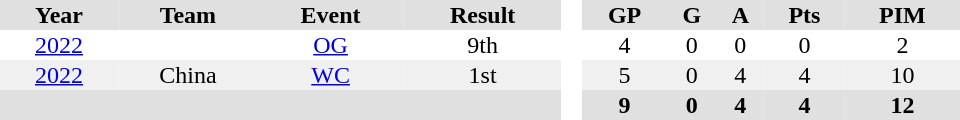<table border="0" cellpadding="1" cellspacing="0" style="text-align:center; width:40em">
<tr bgcolor="#e0e0e0">
<th>Year</th>
<th>Team</th>
<th>Event</th>
<th>Result</th>
<th rowspan="97" bgcolor="#ffffff"> </th>
<th>GP</th>
<th>G</th>
<th>A</th>
<th>Pts</th>
<th>PIM</th>
</tr>
<tr>
<td><a href='#'>2022</a></td>
<td></td>
<td><a href='#'>OG</a></td>
<td>9th</td>
<td>4</td>
<td>0</td>
<td>0</td>
<td>0</td>
<td>2</td>
</tr>
<tr bgcolor="#f0f0f0">
<td><a href='#'>2022</a></td>
<td>China</td>
<td><a href='#'>WC</a> </td>
<td>1st</td>
<td>5</td>
<td>0</td>
<td>4</td>
<td>4</td>
<td>10</td>
</tr>
<tr bgcolor="#e0e0e0">
<th colspan=4></th>
<th>9</th>
<th>0</th>
<th>4</th>
<th>4</th>
<th>12</th>
</tr>
</table>
